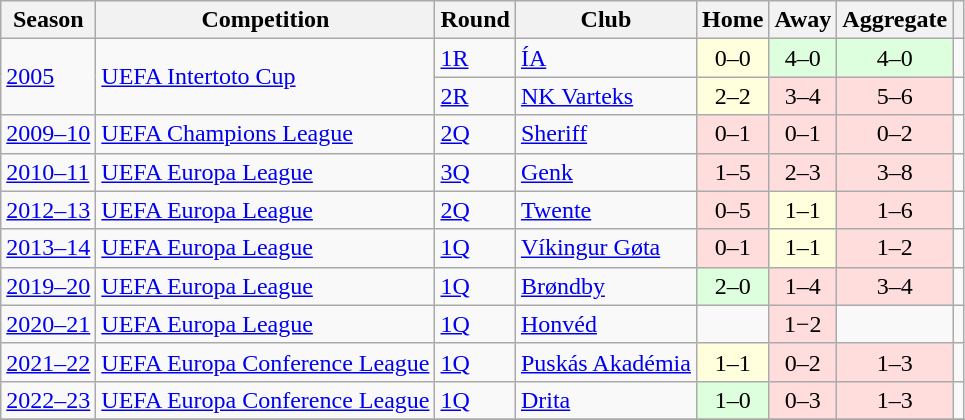<table class="wikitable">
<tr>
<th>Season</th>
<th>Competition</th>
<th>Round</th>
<th>Club</th>
<th>Home</th>
<th>Away</th>
<th>Aggregate</th>
<th></th>
</tr>
<tr>
<td rowspan="2"><a href='#'>2005</a></td>
<td rowspan="2"><a href='#'>UEFA Intertoto Cup</a></td>
<td><a href='#'>1R</a></td>
<td> <a href='#'>ÍA</a></td>
<td bgcolor="#ffffdd" style="text-align:center;">0–0</td>
<td bgcolor="#ddffdd" style="text-align:center;">4–0</td>
<td bgcolor="#ddffdd" style="text-align:center;">4–0</td>
<td></td>
</tr>
<tr>
<td><a href='#'>2R</a></td>
<td> <a href='#'>NK Varteks</a></td>
<td bgcolor="#ffffdd" style="text-align:center;">2–2</td>
<td bgcolor="#ffdddd" style="text-align:center;">3–4</td>
<td bgcolor="#ffdddd" style="text-align:center;">5–6</td>
<td></td>
</tr>
<tr>
<td><a href='#'>2009–10</a></td>
<td><a href='#'>UEFA Champions League</a></td>
<td><a href='#'>2Q</a></td>
<td> <a href='#'>Sheriff</a></td>
<td bgcolor="#ffdddd" style="text-align:center;">0–1</td>
<td bgcolor="#ffdddd" style="text-align:center;">0–1</td>
<td bgcolor="#ffdddd" style="text-align:center;">0–2</td>
<td></td>
</tr>
<tr>
<td><a href='#'>2010–11</a></td>
<td><a href='#'>UEFA Europa League</a></td>
<td><a href='#'>3Q</a></td>
<td> <a href='#'>Genk</a></td>
<td bgcolor="#ffdddd" style="text-align:center;">1–5</td>
<td bgcolor="#ffdddd" style="text-align:center;">2–3</td>
<td bgcolor="#ffdddd" style="text-align:center;">3–8</td>
<td></td>
</tr>
<tr>
<td><a href='#'>2012–13</a></td>
<td><a href='#'>UEFA Europa League</a></td>
<td><a href='#'>2Q</a></td>
<td> <a href='#'>Twente</a></td>
<td bgcolor="#ffdddd" style="text-align:center;">0–5</td>
<td bgcolor="#ffffdd" style="text-align:center;">1–1</td>
<td bgcolor="#ffdddd" style="text-align:center;">1–6</td>
<td></td>
</tr>
<tr>
<td><a href='#'>2013–14</a></td>
<td><a href='#'>UEFA Europa League</a></td>
<td><a href='#'>1Q</a></td>
<td> <a href='#'>Víkingur Gøta</a></td>
<td bgcolor="#ffdddd" style="text-align:center;">0–1</td>
<td bgcolor="#ffffdd" style="text-align:center;">1–1</td>
<td bgcolor="#ffdddd" style="text-align:center;">1–2</td>
<td></td>
</tr>
<tr>
<td><a href='#'>2019–20</a></td>
<td><a href='#'>UEFA Europa League</a></td>
<td><a href='#'>1Q</a></td>
<td> <a href='#'>Brøndby</a></td>
<td bgcolor="#ddffdd" style="text-align:center;">2–0</td>
<td bgcolor="#ffdddd" style="text-align:center;">1–4</td>
<td bgcolor="#ffdddd" style="text-align:center;">3–4</td>
<td></td>
</tr>
<tr>
<td><a href='#'>2020–21</a></td>
<td><a href='#'>UEFA Europa League</a></td>
<td><a href='#'>1Q</a></td>
<td> <a href='#'>Honvéd</a></td>
<td></td>
<td bgcolor="#ffdddd" style="text-align:center;">1−2 </td>
<td></td>
<td></td>
</tr>
<tr>
<td><a href='#'>2021–22</a></td>
<td><a href='#'>UEFA Europa Conference League</a></td>
<td><a href='#'>1Q</a></td>
<td> <a href='#'>Puskás Akadémia</a></td>
<td bgcolor="#ffffdd" style="text-align:center;">1–1</td>
<td bgcolor="#ffdddd" style="text-align:center;">0–2</td>
<td bgcolor="#ffdddd" style="text-align:center;">1–3</td>
<td></td>
</tr>
<tr>
<td><a href='#'>2022–23</a></td>
<td><a href='#'>UEFA Europa Conference League</a></td>
<td><a href='#'>1Q</a></td>
<td> <a href='#'>Drita</a></td>
<td bgcolor="#ddffdd" style="text-align:center;">1–0</td>
<td bgcolor="#ffdddd" style="text-align:center;">0–3</td>
<td bgcolor="#ffdddd" style="text-align:center;">1–3</td>
<td></td>
</tr>
<tr>
</tr>
</table>
